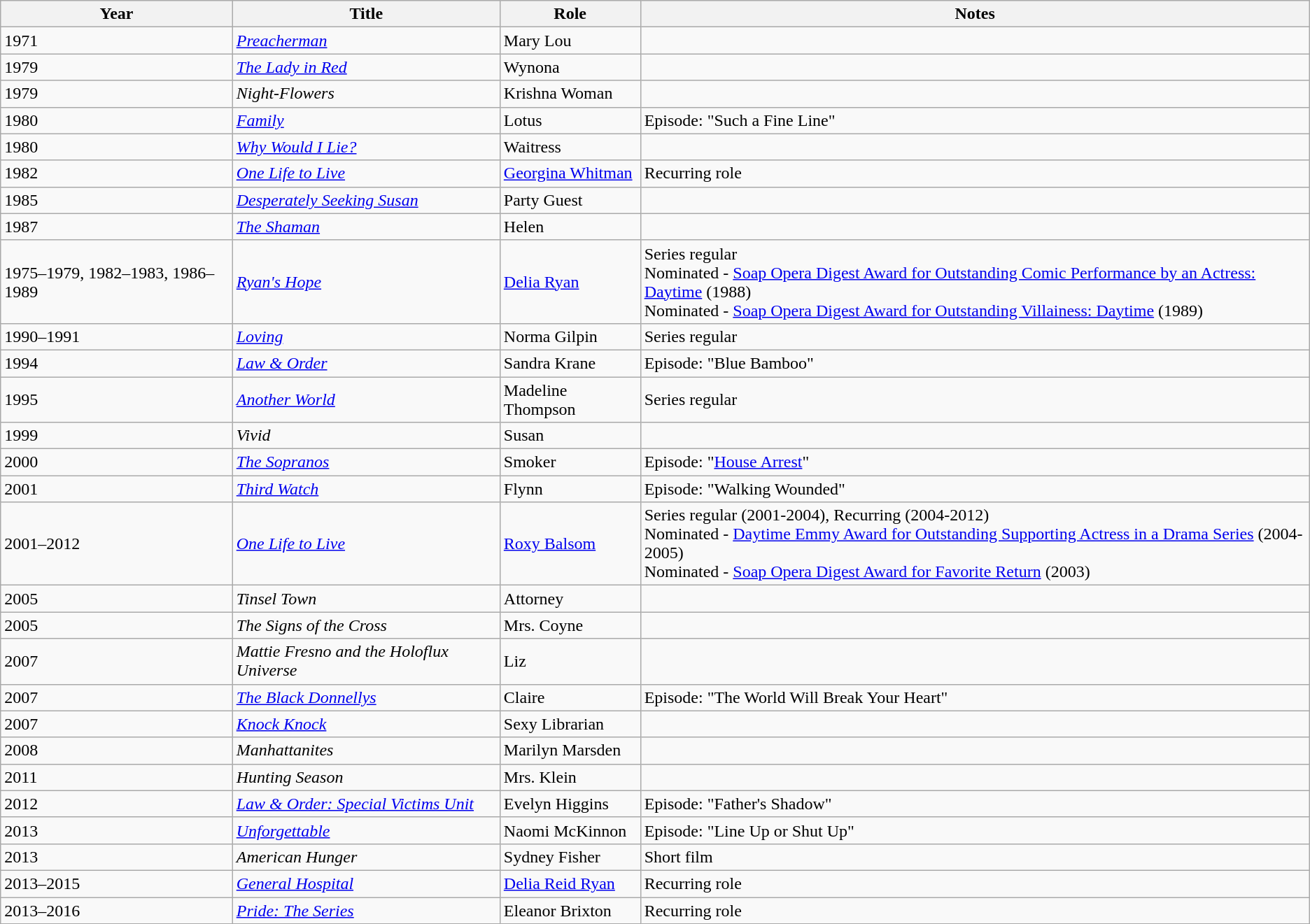<table class="wikitable sortable">
<tr>
<th>Year</th>
<th>Title</th>
<th>Role</th>
<th class="unsortable">Notes</th>
</tr>
<tr>
<td>1971</td>
<td><em><a href='#'>Preacherman</a></em></td>
<td>Mary Lou</td>
<td></td>
</tr>
<tr>
<td>1979</td>
<td><em><a href='#'>The Lady in Red</a></em></td>
<td>Wynona</td>
<td></td>
</tr>
<tr>
<td>1979</td>
<td><em>Night-Flowers</em></td>
<td>Krishna Woman</td>
<td></td>
</tr>
<tr>
<td>1980</td>
<td><em><a href='#'>Family</a></em></td>
<td>Lotus</td>
<td>Episode: "Such a Fine Line"</td>
</tr>
<tr>
<td>1980</td>
<td><em><a href='#'>Why Would I Lie?</a></em></td>
<td>Waitress</td>
<td></td>
</tr>
<tr>
<td>1982</td>
<td><em><a href='#'>One Life to Live</a></em></td>
<td><a href='#'>Georgina Whitman</a></td>
<td>Recurring role</td>
</tr>
<tr>
<td>1985</td>
<td><em><a href='#'>Desperately Seeking Susan</a></em></td>
<td>Party Guest</td>
<td></td>
</tr>
<tr>
<td>1987</td>
<td><em><a href='#'>The Shaman</a></em></td>
<td>Helen</td>
<td></td>
</tr>
<tr>
<td>1975–1979, 1982–1983, 1986–1989</td>
<td><em><a href='#'>Ryan's Hope</a></em></td>
<td><a href='#'>Delia Ryan</a></td>
<td>Series regular<br>Nominated - <a href='#'>Soap Opera Digest Award for Outstanding Comic Performance by an Actress: Daytime</a> (1988)<br>Nominated - <a href='#'>Soap Opera Digest Award for Outstanding Villainess: Daytime</a> (1989)</td>
</tr>
<tr>
<td>1990–1991</td>
<td><em><a href='#'>Loving</a> </em></td>
<td>Norma Gilpin</td>
<td>Series regular</td>
</tr>
<tr>
<td>1994</td>
<td><em><a href='#'>Law & Order</a></em></td>
<td>Sandra Krane</td>
<td>Episode: "Blue Bamboo"</td>
</tr>
<tr>
<td>1995</td>
<td><em><a href='#'>Another World</a></em></td>
<td>Madeline Thompson</td>
<td>Series regular</td>
</tr>
<tr>
<td>1999</td>
<td><em>Vivid</em></td>
<td>Susan</td>
<td></td>
</tr>
<tr>
<td>2000</td>
<td><em><a href='#'>The Sopranos</a></em></td>
<td>Smoker</td>
<td>Episode: "<a href='#'>House Arrest</a>"</td>
</tr>
<tr>
<td>2001</td>
<td><em><a href='#'>Third Watch</a></em></td>
<td>Flynn</td>
<td>Episode: "Walking Wounded"</td>
</tr>
<tr>
<td>2001–2012</td>
<td><em><a href='#'>One Life to Live</a></em></td>
<td><a href='#'>Roxy Balsom</a></td>
<td>Series regular (2001-2004), Recurring (2004-2012)<br>Nominated - <a href='#'>Daytime Emmy Award for Outstanding Supporting Actress in a Drama Series</a> (2004-2005)<br>Nominated - <a href='#'>Soap Opera Digest Award for Favorite Return</a> (2003)</td>
</tr>
<tr>
<td>2005</td>
<td><em>Tinsel Town</em></td>
<td>Attorney</td>
<td></td>
</tr>
<tr>
<td>2005</td>
<td><em>The Signs of the Cross</em></td>
<td>Mrs. Coyne</td>
<td></td>
</tr>
<tr>
<td>2007</td>
<td><em>Mattie Fresno and the Holoflux Universe</em></td>
<td>Liz</td>
<td></td>
</tr>
<tr>
<td>2007</td>
<td><em><a href='#'>The Black Donnellys</a></em></td>
<td>Claire</td>
<td>Episode: "The World Will Break Your Heart"</td>
</tr>
<tr>
<td>2007</td>
<td><em><a href='#'>Knock Knock</a></em></td>
<td>Sexy Librarian</td>
<td></td>
</tr>
<tr>
<td>2008</td>
<td><em>Manhattanites</em></td>
<td>Marilyn Marsden</td>
<td></td>
</tr>
<tr>
<td>2011</td>
<td><em>Hunting Season</em></td>
<td>Mrs. Klein</td>
<td></td>
</tr>
<tr>
<td>2012</td>
<td><em><a href='#'>Law & Order: Special Victims Unit</a></em></td>
<td>Evelyn Higgins</td>
<td>Episode: "Father's Shadow"</td>
</tr>
<tr>
<td>2013</td>
<td><em><a href='#'>Unforgettable</a></em></td>
<td>Naomi McKinnon</td>
<td>Episode: "Line Up or Shut Up"</td>
</tr>
<tr>
<td>2013</td>
<td><em>American Hunger</em></td>
<td>Sydney Fisher</td>
<td>Short film</td>
</tr>
<tr>
<td>2013–2015</td>
<td><em><a href='#'>General Hospital</a></em></td>
<td><a href='#'>Delia Reid Ryan</a></td>
<td>Recurring role</td>
</tr>
<tr>
<td>2013–2016</td>
<td><em><a href='#'>Pride: The Series</a></em></td>
<td>Eleanor Brixton</td>
<td>Recurring role</td>
</tr>
</table>
